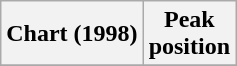<table class="wikitable sortable plainrowheaders">
<tr>
<th>Chart (1998)</th>
<th>Peak<br>position</th>
</tr>
<tr>
</tr>
</table>
